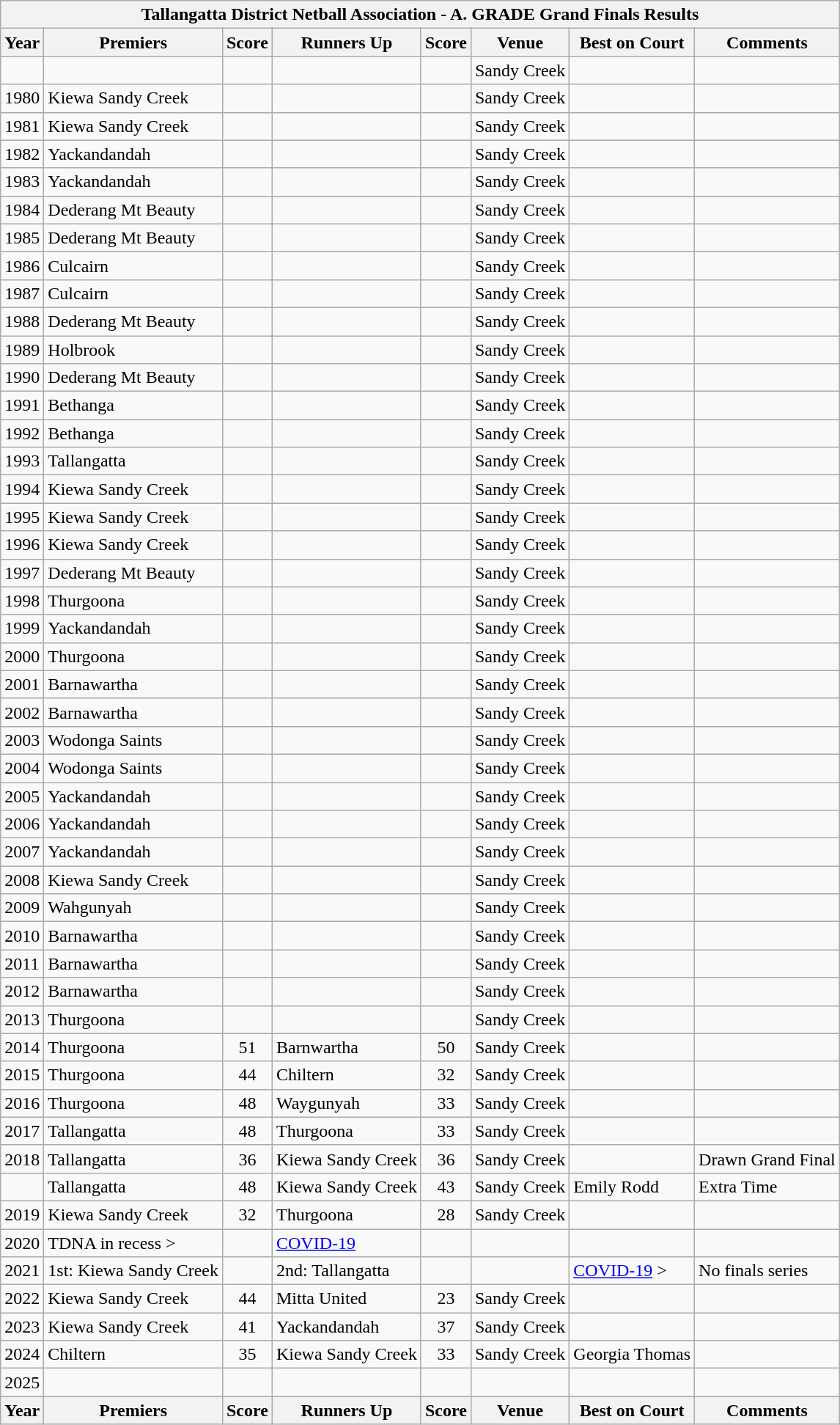<table class="wikitable collapsible collapsed">
<tr>
<th colspan="8" align="center">Tallangatta District Netball Association - <strong>A. GRADE</strong> Grand Finals Results</th>
</tr>
<tr>
<th>Year</th>
<th><span><strong>Premiers</strong></span></th>
<th>Score</th>
<th>Runners Up</th>
<th>Score</th>
<th>Venue</th>
<th>Best on Court</th>
<th>Comments</th>
</tr>
<tr>
<td></td>
<td></td>
<td align=center></td>
<td></td>
<td align=center></td>
<td>Sandy Creek</td>
<td></td>
<td></td>
</tr>
<tr>
<td>1980</td>
<td>Kiewa Sandy Creek</td>
<td align=right></td>
<td></td>
<td align=right></td>
<td>Sandy Creek</td>
<td></td>
<td></td>
</tr>
<tr>
<td>1981</td>
<td>Kiewa Sandy Creek</td>
<td align=right></td>
<td></td>
<td align=right></td>
<td>Sandy Creek</td>
<td></td>
<td></td>
</tr>
<tr>
<td>1982</td>
<td>Yackandandah</td>
<td align=center></td>
<td></td>
<td align=center></td>
<td>Sandy Creek</td>
<td></td>
<td></td>
</tr>
<tr>
<td>1983</td>
<td>Yackandandah</td>
<td align=center></td>
<td></td>
<td align=center></td>
<td>Sandy Creek</td>
<td></td>
<td></td>
</tr>
<tr>
<td>1984</td>
<td>Dederang Mt Beauty</td>
<td align=center></td>
<td></td>
<td align=center></td>
<td>Sandy Creek</td>
<td></td>
<td></td>
</tr>
<tr>
<td>1985</td>
<td>Dederang Mt Beauty</td>
<td align=center></td>
<td></td>
<td align=center></td>
<td>Sandy Creek</td>
<td></td>
<td></td>
</tr>
<tr>
<td>1986</td>
<td>Culcairn</td>
<td align=center></td>
<td></td>
<td align=center></td>
<td>Sandy Creek</td>
<td></td>
<td></td>
</tr>
<tr>
<td>1987</td>
<td>Culcairn</td>
<td align=center></td>
<td></td>
<td align=center></td>
<td>Sandy Creek</td>
<td></td>
<td></td>
</tr>
<tr>
<td>1988</td>
<td>Dederang Mt Beauty</td>
<td align=center></td>
<td></td>
<td align=center></td>
<td>Sandy Creek</td>
<td></td>
<td></td>
</tr>
<tr>
<td>1989</td>
<td>Holbrook</td>
<td align=center></td>
<td></td>
<td align=center></td>
<td>Sandy Creek</td>
<td></td>
<td></td>
</tr>
<tr>
<td>1990</td>
<td>Dederang Mt Beauty</td>
<td align=center></td>
<td></td>
<td align=center></td>
<td>Sandy Creek</td>
<td></td>
<td></td>
</tr>
<tr>
<td>1991</td>
<td>Bethanga</td>
<td align=center></td>
<td></td>
<td align=center></td>
<td>Sandy Creek</td>
<td></td>
<td></td>
</tr>
<tr>
<td>1992</td>
<td>Bethanga</td>
<td align=center></td>
<td></td>
<td align=center></td>
<td>Sandy Creek</td>
<td></td>
<td></td>
</tr>
<tr>
<td>1993</td>
<td>Tallangatta</td>
<td align=center></td>
<td></td>
<td align=center></td>
<td>Sandy Creek</td>
<td></td>
<td></td>
</tr>
<tr>
<td>1994</td>
<td>Kiewa Sandy Creek</td>
<td align=center></td>
<td></td>
<td align=center></td>
<td>Sandy Creek</td>
<td></td>
<td></td>
</tr>
<tr>
<td>1995</td>
<td>Kiewa Sandy Creek</td>
<td align=center></td>
<td></td>
<td align=center></td>
<td>Sandy Creek</td>
<td></td>
<td></td>
</tr>
<tr>
<td>1996</td>
<td>Kiewa Sandy Creek</td>
<td align=center></td>
<td></td>
<td align=center></td>
<td>Sandy Creek</td>
<td></td>
<td></td>
</tr>
<tr>
<td>1997</td>
<td>Dederang Mt Beauty</td>
<td align=center></td>
<td></td>
<td align=center></td>
<td>Sandy Creek</td>
<td></td>
<td></td>
</tr>
<tr>
<td>1998</td>
<td>Thurgoona</td>
<td align=center></td>
<td></td>
<td align=center></td>
<td>Sandy Creek</td>
<td></td>
<td></td>
</tr>
<tr>
<td>1999</td>
<td>Yackandandah</td>
<td align=center></td>
<td></td>
<td align=center></td>
<td>Sandy Creek</td>
<td></td>
<td></td>
</tr>
<tr>
<td>2000</td>
<td>Thurgoona</td>
<td align=center></td>
<td></td>
<td align=center></td>
<td>Sandy Creek</td>
<td></td>
<td></td>
</tr>
<tr>
<td>2001</td>
<td>Barnawartha</td>
<td align=center></td>
<td></td>
<td align=center></td>
<td>Sandy Creek</td>
<td></td>
<td></td>
</tr>
<tr>
<td>2002</td>
<td>Barnawartha</td>
<td align=center></td>
<td></td>
<td align=center></td>
<td>Sandy Creek</td>
<td></td>
<td></td>
</tr>
<tr>
<td>2003</td>
<td>Wodonga Saints</td>
<td align=center></td>
<td></td>
<td align=center></td>
<td>Sandy Creek</td>
<td></td>
<td></td>
</tr>
<tr>
<td>2004</td>
<td>Wodonga Saints</td>
<td align=center></td>
<td></td>
<td align=center></td>
<td>Sandy Creek</td>
<td></td>
<td></td>
</tr>
<tr>
<td>2005</td>
<td>Yackandandah</td>
<td align=center></td>
<td></td>
<td align=center></td>
<td>Sandy Creek</td>
<td></td>
<td></td>
</tr>
<tr>
<td>2006</td>
<td>Yackandandah</td>
<td align=center></td>
<td></td>
<td align=center></td>
<td>Sandy Creek</td>
<td></td>
<td></td>
</tr>
<tr>
<td>2007</td>
<td>Yackandandah</td>
<td align=center></td>
<td></td>
<td align=center></td>
<td>Sandy Creek</td>
<td></td>
<td></td>
</tr>
<tr>
<td>2008</td>
<td>Kiewa Sandy Creek</td>
<td align=center></td>
<td></td>
<td align=center></td>
<td>Sandy Creek</td>
<td></td>
<td></td>
</tr>
<tr>
<td>2009</td>
<td>Wahgunyah</td>
<td align=center></td>
<td></td>
<td align=center></td>
<td>Sandy Creek</td>
<td></td>
<td></td>
</tr>
<tr>
<td>2010</td>
<td>Barnawartha</td>
<td align=center></td>
<td></td>
<td align=center></td>
<td>Sandy Creek</td>
<td></td>
<td></td>
</tr>
<tr>
<td>2011</td>
<td>Barnawartha</td>
<td align=center></td>
<td></td>
<td align=center></td>
<td>Sandy Creek</td>
<td></td>
<td></td>
</tr>
<tr>
<td>2012</td>
<td>Barnawartha</td>
<td align=center></td>
<td></td>
<td align=center></td>
<td>Sandy Creek</td>
<td></td>
<td></td>
</tr>
<tr>
<td>2013</td>
<td>Thurgoona</td>
<td align=center></td>
<td></td>
<td align=center></td>
<td>Sandy Creek</td>
<td></td>
<td></td>
</tr>
<tr>
<td>2014</td>
<td>Thurgoona</td>
<td align=center>51</td>
<td>Barnwartha</td>
<td align=center>50</td>
<td>Sandy Creek</td>
<td></td>
<td></td>
</tr>
<tr>
<td>2015</td>
<td>Thurgoona</td>
<td align=center>44</td>
<td>Chiltern</td>
<td align=center>32</td>
<td>Sandy Creek</td>
<td></td>
<td></td>
</tr>
<tr>
<td>2016</td>
<td>Thurgoona</td>
<td align=center>48</td>
<td>Waygunyah</td>
<td align=center>33</td>
<td>Sandy Creek</td>
<td></td>
<td></td>
</tr>
<tr>
<td>2017</td>
<td>Tallangatta</td>
<td align=center>48</td>
<td>Thurgoona</td>
<td align=center>33</td>
<td>Sandy Creek</td>
<td></td>
<td></td>
</tr>
<tr>
<td>2018</td>
<td>Tallangatta</td>
<td align=center>36</td>
<td>Kiewa Sandy Creek</td>
<td align=center>36</td>
<td>Sandy Creek</td>
<td></td>
<td>Drawn Grand Final</td>
</tr>
<tr>
<td></td>
<td>Tallangatta</td>
<td align=center>48</td>
<td>Kiewa Sandy Creek</td>
<td align=center>43</td>
<td>Sandy Creek</td>
<td>Emily Rodd</td>
<td>Extra Time</td>
</tr>
<tr>
<td>2019</td>
<td>Kiewa Sandy Creek</td>
<td align=center>32</td>
<td>Thurgoona</td>
<td align=center>28</td>
<td>Sandy Creek</td>
<td></td>
<td></td>
</tr>
<tr>
<td>2020</td>
<td>TDNA in recess ></td>
<td align=center></td>
<td><a href='#'>COVID-19</a></td>
<td align=center></td>
<td></td>
<td></td>
<td></td>
</tr>
<tr>
<td>2021</td>
<td>1st: Kiewa Sandy Creek</td>
<td align=center></td>
<td>2nd: Tallangatta</td>
<td align=center></td>
<td></td>
<td><a href='#'>COVID-19</a> ></td>
<td>No finals series</td>
</tr>
<tr>
<td>2022</td>
<td>Kiewa Sandy Creek</td>
<td align=center>44</td>
<td>Mitta United</td>
<td align=center>23</td>
<td>Sandy Creek</td>
<td></td>
<td></td>
</tr>
<tr>
<td>2023</td>
<td>Kiewa Sandy Creek</td>
<td align=center>41</td>
<td>Yackandandah</td>
<td align=center>37</td>
<td>Sandy Creek</td>
<td></td>
<td></td>
</tr>
<tr>
<td>2024</td>
<td>Chiltern</td>
<td align=center>35</td>
<td>Kiewa Sandy Creek</td>
<td align=center>33</td>
<td>Sandy Creek</td>
<td>Georgia Thomas</td>
<td></td>
</tr>
<tr>
<td>2025</td>
<td></td>
<td align=center></td>
<td></td>
<td align=center></td>
<td></td>
<td></td>
<td></td>
</tr>
<tr>
<th>Year</th>
<th><span><strong>Premiers</strong></span></th>
<th>Score</th>
<th>Runners Up</th>
<th>Score</th>
<th>Venue</th>
<th>Best on Court</th>
<th>Comments</th>
</tr>
</table>
